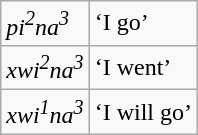<table class="wikitable">
<tr>
<td><em>pi<sup>2</sup>na<sup>3</sup></em></td>
<td>‘I go’</td>
</tr>
<tr>
<td><em>xwi<sup>2</sup>na<sup>3</sup></em></td>
<td>‘I went’</td>
</tr>
<tr>
<td><em>xwi<sup>1</sup>na<sup>3</sup></em></td>
<td>‘I will go’</td>
</tr>
</table>
